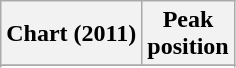<table class="wikitable sortable plainrowheaders">
<tr>
<th>Chart (2011)</th>
<th>Peak<br>position</th>
</tr>
<tr>
</tr>
<tr>
</tr>
</table>
